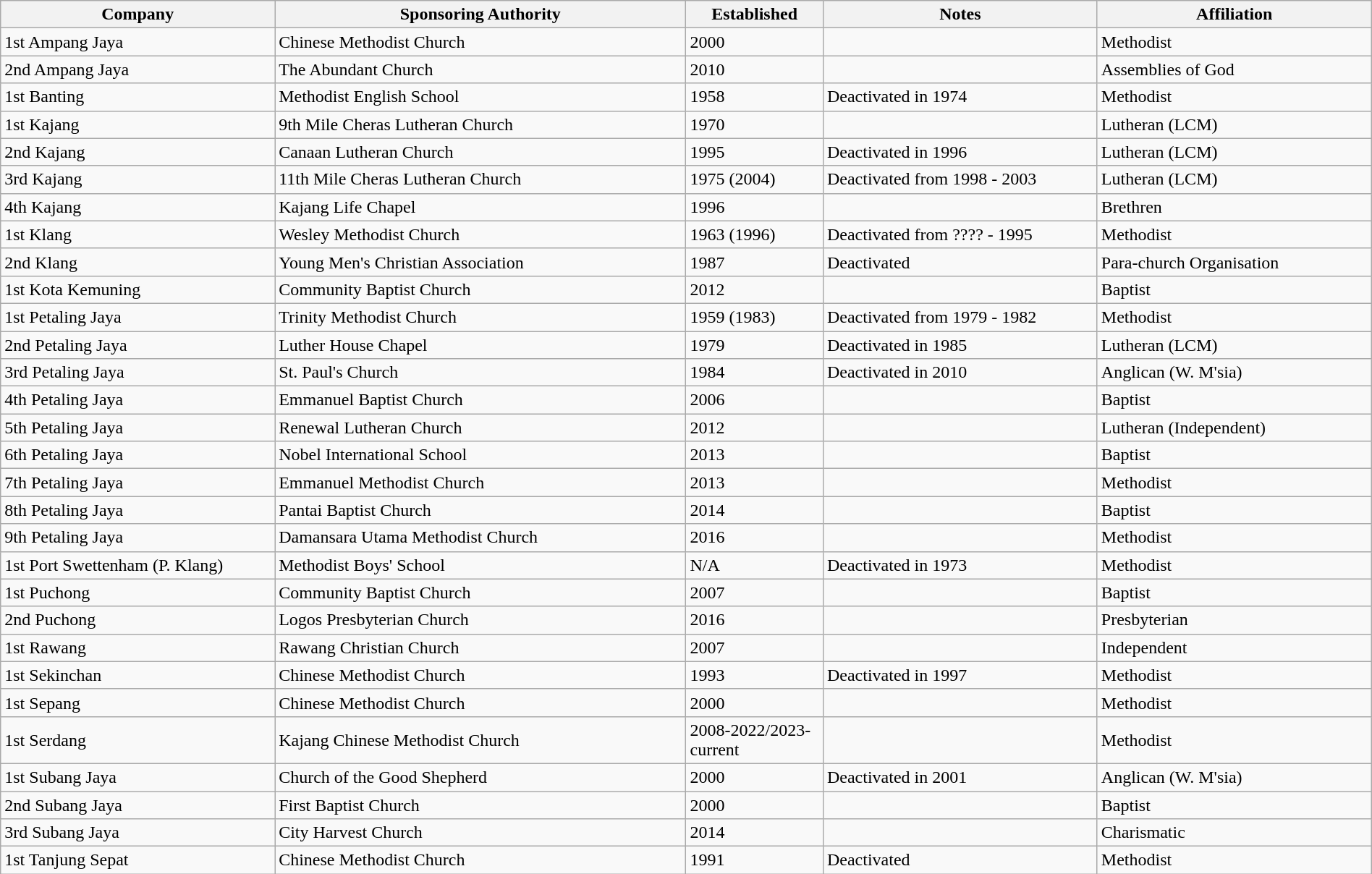<table class="wikitable sortable mw-collapsible mw-collapsed" width="100%">
<tr>
<th>Company</th>
<th>Sponsoring Authority</th>
<th>Established</th>
<th>Notes</th>
<th>Affiliation</th>
</tr>
<tr>
<td style="width:20%">1st Ampang Jaya</td>
<td style="width:30%">Chinese Methodist Church</td>
<td style="width:10%">2000</td>
<td style="width:20%"></td>
<td style="width:20%">Methodist</td>
</tr>
<tr>
<td>2nd Ampang Jaya</td>
<td>The Abundant Church</td>
<td>2010</td>
<td></td>
<td>Assemblies of God</td>
</tr>
<tr>
<td>1st Banting</td>
<td>Methodist English School</td>
<td>1958</td>
<td>Deactivated in 1974</td>
<td>Methodist</td>
</tr>
<tr>
<td>1st Kajang</td>
<td>9th Mile Cheras Lutheran Church</td>
<td>1970</td>
<td></td>
<td>Lutheran (LCM)</td>
</tr>
<tr>
<td>2nd Kajang</td>
<td>Canaan Lutheran Church</td>
<td>1995</td>
<td>Deactivated in 1996</td>
<td>Lutheran (LCM)</td>
</tr>
<tr>
<td>3rd Kajang</td>
<td>11th Mile Cheras Lutheran Church</td>
<td>1975 (2004)</td>
<td>Deactivated from 1998 - 2003</td>
<td>Lutheran (LCM)</td>
</tr>
<tr>
<td>4th Kajang</td>
<td>Kajang Life Chapel</td>
<td>1996</td>
<td></td>
<td>Brethren</td>
</tr>
<tr>
<td>1st Klang</td>
<td>Wesley Methodist Church</td>
<td>1963 (1996)</td>
<td>Deactivated from ???? - 1995</td>
<td>Methodist</td>
</tr>
<tr>
<td>2nd Klang</td>
<td>Young Men's Christian Association</td>
<td>1987</td>
<td>Deactivated</td>
<td>Para-church Organisation</td>
</tr>
<tr>
<td>1st Kota Kemuning</td>
<td>Community Baptist Church</td>
<td>2012</td>
<td></td>
<td>Baptist</td>
</tr>
<tr>
<td>1st Petaling Jaya</td>
<td>Trinity Methodist Church</td>
<td>1959 (1983)</td>
<td>Deactivated from 1979 - 1982</td>
<td>Methodist</td>
</tr>
<tr>
<td>2nd Petaling Jaya</td>
<td>Luther House Chapel</td>
<td>1979</td>
<td>Deactivated in 1985</td>
<td>Lutheran (LCM)</td>
</tr>
<tr>
<td>3rd Petaling Jaya</td>
<td>St. Paul's Church</td>
<td>1984</td>
<td>Deactivated in 2010</td>
<td>Anglican (W. M'sia)</td>
</tr>
<tr>
<td>4th Petaling Jaya</td>
<td>Emmanuel Baptist Church</td>
<td>2006</td>
<td></td>
<td>Baptist</td>
</tr>
<tr>
<td>5th Petaling Jaya</td>
<td>Renewal Lutheran Church</td>
<td>2012</td>
<td></td>
<td>Lutheran (Independent)</td>
</tr>
<tr>
<td>6th Petaling Jaya</td>
<td>Nobel International School</td>
<td>2013</td>
<td></td>
<td>Baptist</td>
</tr>
<tr>
<td>7th Petaling Jaya</td>
<td>Emmanuel Methodist Church</td>
<td>2013</td>
<td></td>
<td>Methodist</td>
</tr>
<tr>
<td>8th Petaling Jaya</td>
<td>Pantai Baptist Church</td>
<td>2014</td>
<td></td>
<td>Baptist</td>
</tr>
<tr>
<td>9th Petaling Jaya</td>
<td>Damansara Utama Methodist Church</td>
<td>2016</td>
<td></td>
<td>Methodist</td>
</tr>
<tr>
<td>1st Port Swettenham (P. Klang)</td>
<td>Methodist Boys' School</td>
<td>N/A</td>
<td>Deactivated in 1973</td>
<td>Methodist</td>
</tr>
<tr>
<td>1st Puchong</td>
<td>Community Baptist Church</td>
<td>2007</td>
<td></td>
<td>Baptist</td>
</tr>
<tr>
<td>2nd Puchong</td>
<td>Logos Presbyterian Church</td>
<td>2016</td>
<td></td>
<td>Presbyterian</td>
</tr>
<tr>
<td>1st Rawang</td>
<td>Rawang Christian Church</td>
<td>2007</td>
<td></td>
<td>Independent</td>
</tr>
<tr>
<td>1st Sekinchan</td>
<td>Chinese Methodist Church</td>
<td>1993</td>
<td>Deactivated in 1997</td>
<td>Methodist</td>
</tr>
<tr>
<td>1st Sepang</td>
<td>Chinese Methodist Church</td>
<td>2000</td>
<td></td>
<td>Methodist</td>
</tr>
<tr>
<td>1st Serdang</td>
<td>Kajang Chinese Methodist Church</td>
<td>2008-2022/2023-current</td>
<td></td>
<td>Methodist</td>
</tr>
<tr>
<td>1st Subang Jaya</td>
<td>Church of the Good Shepherd</td>
<td>2000</td>
<td>Deactivated in 2001</td>
<td>Anglican (W. M'sia)</td>
</tr>
<tr>
<td>2nd Subang Jaya</td>
<td>First Baptist Church</td>
<td>2000</td>
<td></td>
<td>Baptist</td>
</tr>
<tr>
<td>3rd Subang Jaya</td>
<td>City Harvest Church</td>
<td>2014</td>
<td></td>
<td>Charismatic</td>
</tr>
<tr>
<td>1st Tanjung Sepat</td>
<td>Chinese Methodist Church</td>
<td>1991</td>
<td>Deactivated</td>
<td>Methodist</td>
</tr>
</table>
